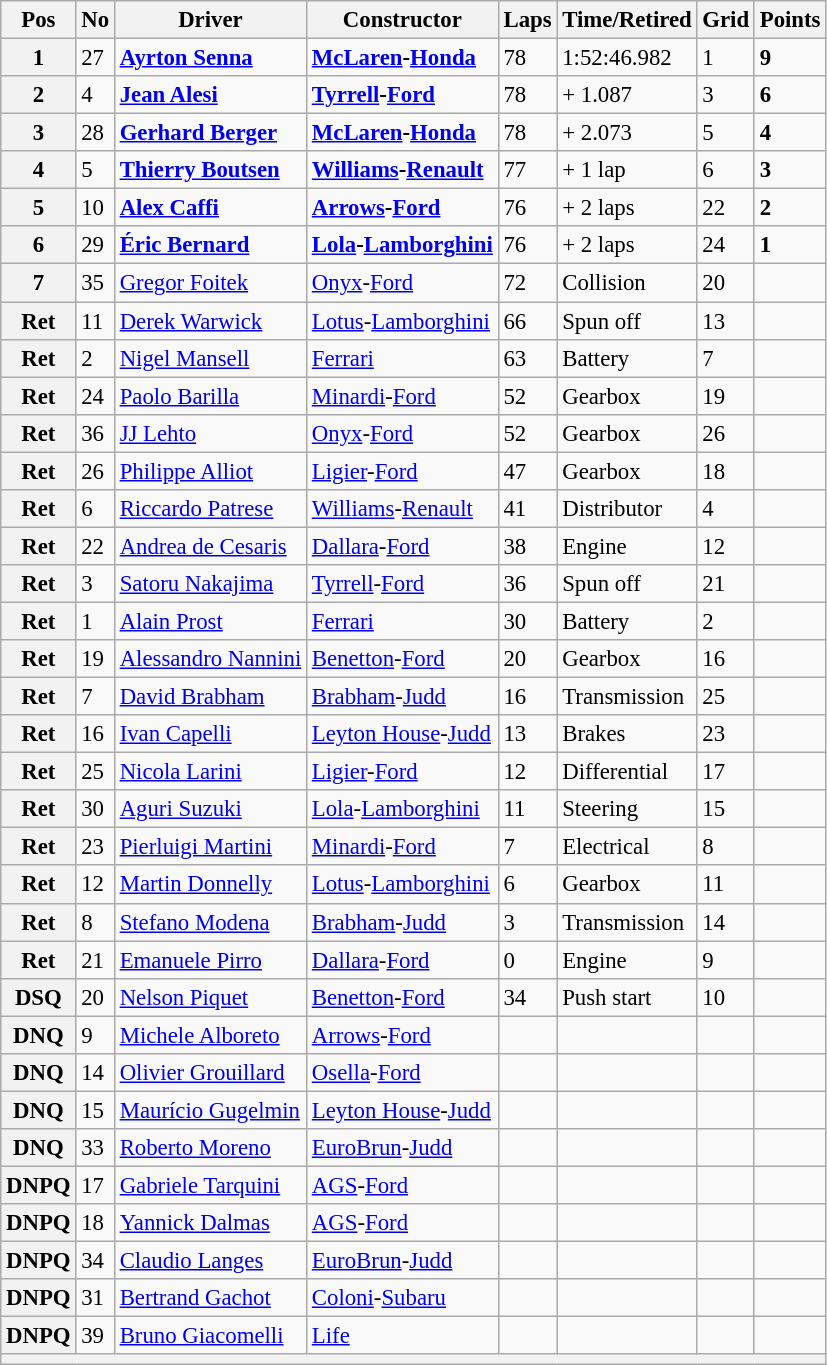<table class="wikitable" style="font-size: 95%;">
<tr>
<th>Pos</th>
<th>No</th>
<th>Driver</th>
<th>Constructor</th>
<th>Laps</th>
<th>Time/Retired</th>
<th>Grid</th>
<th>Points</th>
</tr>
<tr>
<th>1</th>
<td>27</td>
<td> <strong><a href='#'>Ayrton Senna</a></strong></td>
<td><strong><a href='#'>McLaren</a>-<a href='#'>Honda</a></strong></td>
<td>78</td>
<td>1:52:46.982</td>
<td>1</td>
<td><strong>9</strong></td>
</tr>
<tr>
<th>2</th>
<td>4</td>
<td> <strong><a href='#'>Jean Alesi</a></strong></td>
<td><strong><a href='#'>Tyrrell</a>-<a href='#'>Ford</a></strong></td>
<td>78</td>
<td>+ 1.087</td>
<td>3</td>
<td><strong>6</strong></td>
</tr>
<tr>
<th>3</th>
<td>28</td>
<td> <strong><a href='#'>Gerhard Berger</a></strong></td>
<td><strong><a href='#'>McLaren</a>-<a href='#'>Honda</a></strong></td>
<td>78</td>
<td>+ 2.073</td>
<td>5</td>
<td><strong>4</strong></td>
</tr>
<tr>
<th>4</th>
<td>5</td>
<td> <strong><a href='#'>Thierry Boutsen</a></strong></td>
<td><strong><a href='#'>Williams</a>-<a href='#'>Renault</a></strong></td>
<td>77</td>
<td>+ 1 lap</td>
<td>6</td>
<td><strong>3</strong></td>
</tr>
<tr>
<th>5</th>
<td>10</td>
<td> <strong><a href='#'>Alex Caffi</a></strong></td>
<td><strong><a href='#'>Arrows</a>-<a href='#'>Ford</a></strong></td>
<td>76</td>
<td>+ 2 laps</td>
<td>22</td>
<td><strong>2</strong></td>
</tr>
<tr>
<th>6</th>
<td>29</td>
<td> <strong><a href='#'>Éric Bernard</a></strong></td>
<td><strong><a href='#'>Lola</a>-<a href='#'>Lamborghini</a></strong></td>
<td>76</td>
<td>+ 2 laps</td>
<td>24</td>
<td><strong>1</strong></td>
</tr>
<tr>
<th>7</th>
<td>35</td>
<td> <a href='#'>Gregor Foitek</a></td>
<td><a href='#'>Onyx</a>-<a href='#'>Ford</a></td>
<td>72</td>
<td>Collision</td>
<td>20</td>
<td></td>
</tr>
<tr>
<th>Ret</th>
<td>11</td>
<td> <a href='#'>Derek Warwick</a></td>
<td><a href='#'>Lotus</a>-<a href='#'>Lamborghini</a></td>
<td>66</td>
<td>Spun off</td>
<td>13</td>
<td></td>
</tr>
<tr>
<th>Ret</th>
<td>2</td>
<td> <a href='#'>Nigel Mansell</a></td>
<td><a href='#'>Ferrari</a></td>
<td>63</td>
<td>Battery</td>
<td>7</td>
<td></td>
</tr>
<tr>
<th>Ret</th>
<td>24</td>
<td> <a href='#'>Paolo Barilla</a></td>
<td><a href='#'>Minardi</a>-<a href='#'>Ford</a></td>
<td>52</td>
<td>Gearbox</td>
<td>19</td>
<td></td>
</tr>
<tr>
<th>Ret</th>
<td>36</td>
<td> <a href='#'>JJ Lehto</a></td>
<td><a href='#'>Onyx</a>-<a href='#'>Ford</a></td>
<td>52</td>
<td>Gearbox</td>
<td>26</td>
<td></td>
</tr>
<tr>
<th>Ret</th>
<td>26</td>
<td> <a href='#'>Philippe Alliot</a></td>
<td><a href='#'>Ligier</a>-<a href='#'>Ford</a></td>
<td>47</td>
<td>Gearbox</td>
<td>18</td>
<td></td>
</tr>
<tr>
<th>Ret</th>
<td>6</td>
<td> <a href='#'>Riccardo Patrese</a></td>
<td><a href='#'>Williams</a>-<a href='#'>Renault</a></td>
<td>41</td>
<td>Distributor</td>
<td>4</td>
<td></td>
</tr>
<tr>
<th>Ret</th>
<td>22</td>
<td> <a href='#'>Andrea de Cesaris</a></td>
<td><a href='#'>Dallara</a>-<a href='#'>Ford</a></td>
<td>38</td>
<td>Engine</td>
<td>12</td>
<td></td>
</tr>
<tr>
<th>Ret</th>
<td>3</td>
<td> <a href='#'>Satoru Nakajima</a></td>
<td><a href='#'>Tyrrell</a>-<a href='#'>Ford</a></td>
<td>36</td>
<td>Spun off</td>
<td>21</td>
<td></td>
</tr>
<tr>
<th>Ret</th>
<td>1</td>
<td> <a href='#'>Alain Prost</a></td>
<td><a href='#'>Ferrari</a></td>
<td>30</td>
<td>Battery</td>
<td>2</td>
<td></td>
</tr>
<tr>
<th>Ret</th>
<td>19</td>
<td> <a href='#'>Alessandro Nannini</a></td>
<td><a href='#'>Benetton</a>-<a href='#'>Ford</a></td>
<td>20</td>
<td>Gearbox</td>
<td>16</td>
<td></td>
</tr>
<tr>
<th>Ret</th>
<td>7</td>
<td> <a href='#'>David Brabham</a></td>
<td><a href='#'>Brabham</a>-<a href='#'>Judd</a></td>
<td>16</td>
<td>Transmission</td>
<td>25</td>
<td></td>
</tr>
<tr>
<th>Ret</th>
<td>16</td>
<td> <a href='#'>Ivan Capelli</a></td>
<td><a href='#'>Leyton House</a>-<a href='#'>Judd</a></td>
<td>13</td>
<td>Brakes</td>
<td>23</td>
<td></td>
</tr>
<tr>
<th>Ret</th>
<td>25</td>
<td> <a href='#'>Nicola Larini</a></td>
<td><a href='#'>Ligier</a>-<a href='#'>Ford</a></td>
<td>12</td>
<td>Differential</td>
<td>17</td>
<td></td>
</tr>
<tr>
<th>Ret</th>
<td>30</td>
<td> <a href='#'>Aguri Suzuki</a></td>
<td><a href='#'>Lola</a>-<a href='#'>Lamborghini</a></td>
<td>11</td>
<td>Steering</td>
<td>15</td>
<td></td>
</tr>
<tr>
<th>Ret</th>
<td>23</td>
<td> <a href='#'>Pierluigi Martini</a></td>
<td><a href='#'>Minardi</a>-<a href='#'>Ford</a></td>
<td>7</td>
<td>Electrical</td>
<td>8</td>
<td></td>
</tr>
<tr>
<th>Ret</th>
<td>12</td>
<td> <a href='#'>Martin Donnelly</a></td>
<td><a href='#'>Lotus</a>-<a href='#'>Lamborghini</a></td>
<td>6</td>
<td>Gearbox</td>
<td>11</td>
<td></td>
</tr>
<tr>
<th>Ret</th>
<td>8</td>
<td> <a href='#'>Stefano Modena</a></td>
<td><a href='#'>Brabham</a>-<a href='#'>Judd</a></td>
<td>3</td>
<td>Transmission</td>
<td>14</td>
<td></td>
</tr>
<tr>
<th>Ret</th>
<td>21</td>
<td> <a href='#'>Emanuele Pirro</a></td>
<td><a href='#'>Dallara</a>-<a href='#'>Ford</a></td>
<td>0</td>
<td>Engine</td>
<td>9</td>
<td></td>
</tr>
<tr>
<th>DSQ</th>
<td>20</td>
<td> <a href='#'>Nelson Piquet</a></td>
<td><a href='#'>Benetton</a>-<a href='#'>Ford</a></td>
<td>34</td>
<td>Push start</td>
<td>10</td>
<td></td>
</tr>
<tr>
<th>DNQ</th>
<td>9</td>
<td> <a href='#'>Michele Alboreto</a></td>
<td><a href='#'>Arrows</a>-<a href='#'>Ford</a></td>
<td></td>
<td></td>
<td></td>
<td></td>
</tr>
<tr>
<th>DNQ</th>
<td>14</td>
<td> <a href='#'>Olivier Grouillard</a></td>
<td><a href='#'>Osella</a>-<a href='#'>Ford</a></td>
<td></td>
<td></td>
<td></td>
<td></td>
</tr>
<tr>
<th>DNQ</th>
<td>15</td>
<td> <a href='#'>Maurício Gugelmin</a></td>
<td><a href='#'>Leyton House</a>-<a href='#'>Judd</a></td>
<td></td>
<td></td>
<td></td>
<td></td>
</tr>
<tr>
<th>DNQ</th>
<td>33</td>
<td> <a href='#'>Roberto Moreno</a></td>
<td><a href='#'>EuroBrun</a>-<a href='#'>Judd</a></td>
<td></td>
<td></td>
<td></td>
<td></td>
</tr>
<tr>
<th>DNPQ</th>
<td>17</td>
<td> <a href='#'>Gabriele Tarquini</a></td>
<td><a href='#'>AGS</a>-<a href='#'>Ford</a></td>
<td></td>
<td></td>
<td></td>
<td></td>
</tr>
<tr>
<th>DNPQ</th>
<td>18</td>
<td> <a href='#'>Yannick Dalmas</a></td>
<td><a href='#'>AGS</a>-<a href='#'>Ford</a></td>
<td></td>
<td></td>
<td></td>
<td></td>
</tr>
<tr>
<th>DNPQ</th>
<td>34</td>
<td> <a href='#'>Claudio Langes</a></td>
<td><a href='#'>EuroBrun</a>-<a href='#'>Judd</a></td>
<td></td>
<td></td>
<td></td>
<td></td>
</tr>
<tr>
<th>DNPQ</th>
<td>31</td>
<td> <a href='#'>Bertrand Gachot</a></td>
<td><a href='#'>Coloni</a>-<a href='#'>Subaru</a></td>
<td></td>
<td></td>
<td></td>
<td></td>
</tr>
<tr>
<th>DNPQ</th>
<td>39</td>
<td> <a href='#'>Bruno Giacomelli</a></td>
<td><a href='#'>Life</a></td>
<td></td>
<td></td>
<td></td>
<td></td>
</tr>
<tr>
<th colspan="8"></th>
</tr>
</table>
